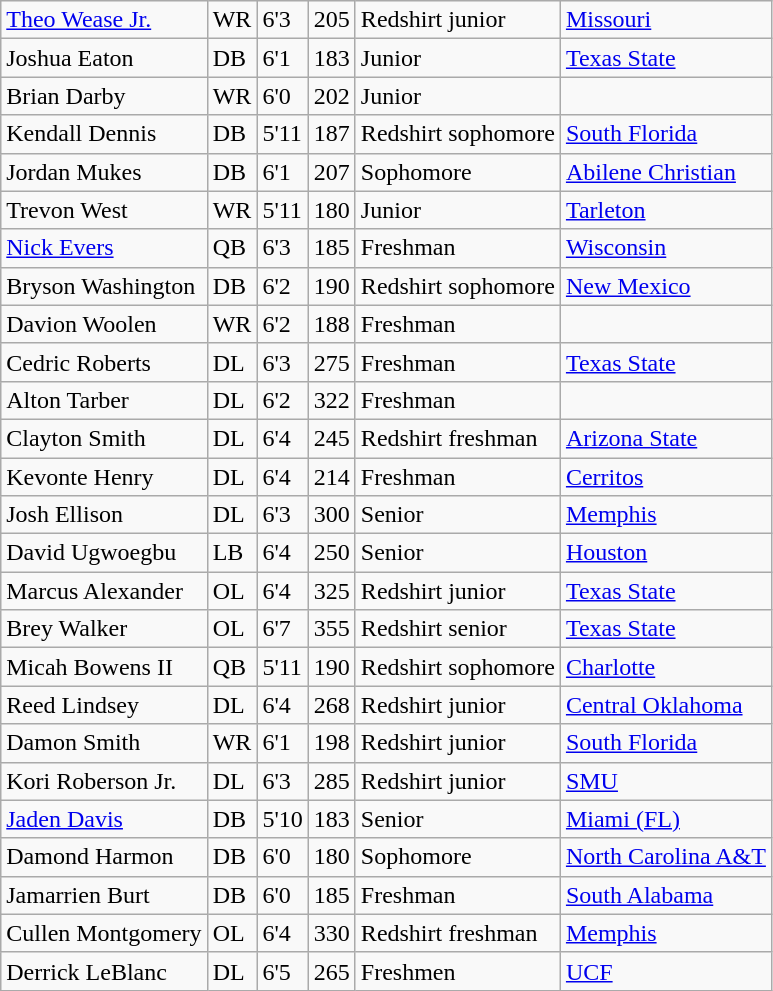<table class="wikitable sortable">
<tr>
<td><a href='#'>Theo Wease Jr.</a></td>
<td>WR</td>
<td>6'3</td>
<td>205</td>
<td> Redshirt junior</td>
<td><a href='#'>Missouri</a></td>
</tr>
<tr>
<td>Joshua Eaton</td>
<td>DB</td>
<td>6'1</td>
<td>183</td>
<td>Junior</td>
<td><a href='#'>Texas State</a></td>
</tr>
<tr>
<td>Brian Darby</td>
<td>WR</td>
<td>6'0</td>
<td>202</td>
<td>Junior</td>
<td></td>
</tr>
<tr>
<td>Kendall Dennis</td>
<td>DB</td>
<td>5'11</td>
<td>187</td>
<td> Redshirt sophomore</td>
<td><a href='#'>South Florida</a></td>
</tr>
<tr>
<td>Jordan Mukes</td>
<td>DB</td>
<td>6'1</td>
<td>207</td>
<td>Sophomore</td>
<td><a href='#'>Abilene Christian</a></td>
</tr>
<tr>
<td>Trevon West</td>
<td>WR</td>
<td>5'11</td>
<td>180</td>
<td>Junior</td>
<td><a href='#'>Tarleton</a></td>
</tr>
<tr>
<td><a href='#'>Nick Evers</a></td>
<td>QB</td>
<td>6'3</td>
<td>185</td>
<td>Freshman</td>
<td><a href='#'>Wisconsin</a></td>
</tr>
<tr>
<td>Bryson Washington</td>
<td>DB</td>
<td>6'2</td>
<td>190</td>
<td> Redshirt sophomore</td>
<td><a href='#'>New Mexico</a></td>
</tr>
<tr>
<td>Davion Woolen</td>
<td>WR</td>
<td>6'2</td>
<td>188</td>
<td>Freshman</td>
<td></td>
</tr>
<tr>
<td>Cedric Roberts</td>
<td>DL</td>
<td>6'3</td>
<td>275</td>
<td>Freshman</td>
<td><a href='#'>Texas State</a></td>
</tr>
<tr>
<td>Alton Tarber</td>
<td>DL</td>
<td>6'2</td>
<td>322</td>
<td>Freshman</td>
<td></td>
</tr>
<tr>
<td>Clayton Smith</td>
<td>DL</td>
<td>6'4</td>
<td>245</td>
<td> Redshirt freshman</td>
<td><a href='#'>Arizona State</a></td>
</tr>
<tr>
<td>Kevonte Henry</td>
<td>DL</td>
<td>6'4</td>
<td>214</td>
<td>Freshman</td>
<td><a href='#'>Cerritos</a></td>
</tr>
<tr>
<td>Josh Ellison</td>
<td>DL</td>
<td>6'3</td>
<td>300</td>
<td>Senior</td>
<td><a href='#'>Memphis</a></td>
</tr>
<tr>
<td>David Ugwoegbu</td>
<td>LB</td>
<td>6'4</td>
<td>250</td>
<td>Senior</td>
<td><a href='#'>Houston</a></td>
</tr>
<tr>
<td>Marcus Alexander</td>
<td>OL</td>
<td>6'4</td>
<td>325</td>
<td> Redshirt junior</td>
<td><a href='#'>Texas State</a></td>
</tr>
<tr>
<td>Brey Walker</td>
<td>OL</td>
<td>6'7</td>
<td>355</td>
<td> Redshirt senior</td>
<td><a href='#'>Texas State</a></td>
</tr>
<tr>
<td>Micah Bowens II</td>
<td>QB</td>
<td>5'11</td>
<td>190</td>
<td> Redshirt sophomore</td>
<td><a href='#'>Charlotte</a></td>
</tr>
<tr>
<td>Reed Lindsey</td>
<td>DL</td>
<td>6'4</td>
<td>268</td>
<td> Redshirt junior</td>
<td><a href='#'>Central Oklahoma</a></td>
</tr>
<tr>
<td>Damon Smith</td>
<td>WR</td>
<td>6'1</td>
<td>198</td>
<td> Redshirt junior</td>
<td><a href='#'>South Florida</a></td>
</tr>
<tr>
<td>Kori Roberson Jr.</td>
<td>DL</td>
<td>6'3</td>
<td>285</td>
<td> Redshirt junior</td>
<td><a href='#'>SMU</a></td>
</tr>
<tr>
<td><a href='#'>Jaden Davis</a></td>
<td>DB</td>
<td>5'10</td>
<td>183</td>
<td>Senior</td>
<td><a href='#'>Miami (FL)</a></td>
</tr>
<tr>
<td>Damond Harmon</td>
<td>DB</td>
<td>6'0</td>
<td>180</td>
<td>Sophomore</td>
<td><a href='#'>North Carolina A&T</a></td>
</tr>
<tr>
<td>Jamarrien Burt</td>
<td>DB</td>
<td>6'0</td>
<td>185</td>
<td>Freshman</td>
<td><a href='#'>South Alabama</a></td>
</tr>
<tr>
<td>Cullen Montgomery</td>
<td>OL</td>
<td>6'4</td>
<td>330</td>
<td> Redshirt freshman</td>
<td><a href='#'>Memphis</a></td>
</tr>
<tr>
<td>Derrick LeBlanc</td>
<td>DL</td>
<td>6'5</td>
<td>265</td>
<td>Freshmen</td>
<td><a href='#'>UCF</a></td>
</tr>
</table>
